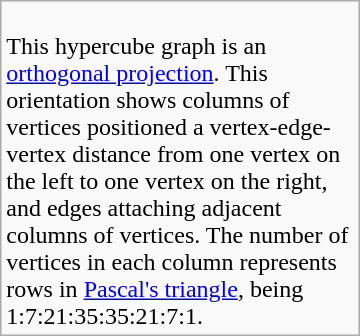<table class="wikitable" width=240 align=right>
<tr valign=top>
<td><br>This hypercube graph is an <a href='#'>orthogonal projection</a>. This orientation shows columns of vertices positioned a vertex-edge-vertex distance from one vertex on the left to one vertex on the right, and edges attaching adjacent columns of vertices. The number of vertices in each column represents rows in <a href='#'>Pascal's triangle</a>, being 1:7:21:35:35:21:7:1.</td>
</tr>
</table>
